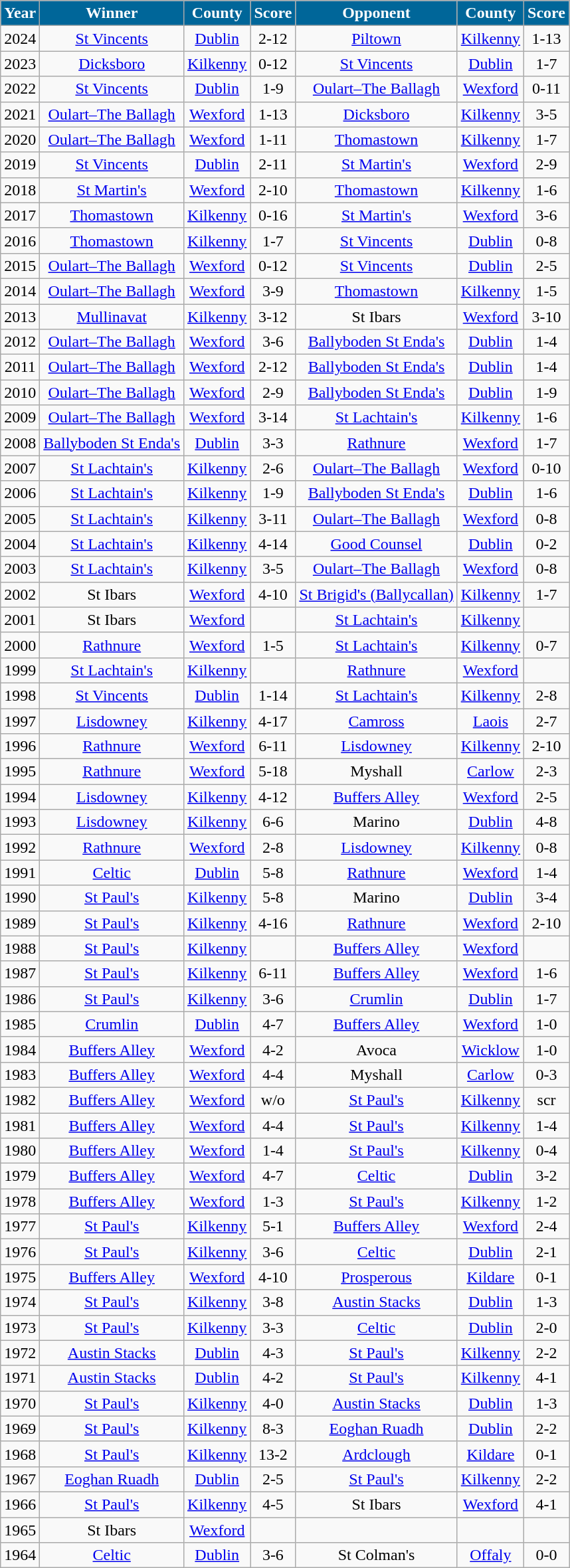<table class="wikitable" style="text-align:center;">
<tr>
<th style="background:#069; color:white;">Year</th>
<th style="background:#069; color:white;">Winner</th>
<th style="background:#069; color:white;">County</th>
<th style="background:#069; color:white;">Score</th>
<th style="background:#069; color:white;">Opponent</th>
<th style="background:#069; color:white;">County</th>
<th style="background:#069; color:white;">Score</th>
</tr>
<tr>
<td>2024</td>
<td><a href='#'>St Vincents</a></td>
<td><a href='#'>Dublin</a></td>
<td>2-12</td>
<td><a href='#'>Piltown</a></td>
<td><a href='#'>Kilkenny</a></td>
<td>1-13</td>
</tr>
<tr>
<td>2023</td>
<td><a href='#'>Dicksboro</a></td>
<td><a href='#'>Kilkenny</a></td>
<td>0-12</td>
<td><a href='#'>St Vincents</a></td>
<td><a href='#'>Dublin</a></td>
<td>1-7</td>
</tr>
<tr>
<td>2022</td>
<td><a href='#'>St Vincents</a></td>
<td><a href='#'>Dublin</a></td>
<td>1-9</td>
<td><a href='#'>Oulart–The Ballagh</a></td>
<td><a href='#'>Wexford</a></td>
<td>0-11</td>
</tr>
<tr>
<td>2021</td>
<td><a href='#'>Oulart–The Ballagh</a></td>
<td><a href='#'>Wexford</a></td>
<td>1-13</td>
<td><a href='#'>Dicksboro</a></td>
<td><a href='#'>Kilkenny</a></td>
<td>3-5</td>
</tr>
<tr>
<td>2020</td>
<td><a href='#'>Oulart–The Ballagh</a></td>
<td><a href='#'>Wexford</a></td>
<td>1-11</td>
<td><a href='#'>Thomastown</a></td>
<td><a href='#'>Kilkenny</a></td>
<td>1-7</td>
</tr>
<tr>
<td>2019</td>
<td><a href='#'>St Vincents</a></td>
<td><a href='#'>Dublin</a></td>
<td>2-11</td>
<td><a href='#'>St Martin's</a></td>
<td><a href='#'>Wexford</a></td>
<td>2-9</td>
</tr>
<tr>
<td>2018</td>
<td><a href='#'>St Martin's</a></td>
<td><a href='#'>Wexford</a></td>
<td>2-10</td>
<td><a href='#'>Thomastown</a></td>
<td><a href='#'>Kilkenny</a></td>
<td>1-6</td>
</tr>
<tr>
<td>2017</td>
<td><a href='#'>Thomastown</a></td>
<td><a href='#'>Kilkenny</a></td>
<td>0-16</td>
<td><a href='#'>St Martin's</a></td>
<td><a href='#'>Wexford</a></td>
<td>3-6</td>
</tr>
<tr>
<td>2016</td>
<td><a href='#'>Thomastown</a></td>
<td><a href='#'>Kilkenny</a></td>
<td>1-7</td>
<td><a href='#'>St Vincents</a></td>
<td><a href='#'>Dublin</a></td>
<td>0-8</td>
</tr>
<tr>
<td>2015</td>
<td><a href='#'>Oulart–The Ballagh</a></td>
<td><a href='#'>Wexford</a></td>
<td>0-12</td>
<td><a href='#'>St Vincents</a></td>
<td><a href='#'>Dublin</a></td>
<td>2-5</td>
</tr>
<tr>
<td>2014</td>
<td><a href='#'>Oulart–The Ballagh</a></td>
<td><a href='#'>Wexford</a></td>
<td>3-9</td>
<td><a href='#'>Thomastown</a></td>
<td><a href='#'>Kilkenny</a></td>
<td>1-5</td>
</tr>
<tr>
<td>2013</td>
<td><a href='#'>Mullinavat</a></td>
<td><a href='#'>Kilkenny</a></td>
<td>3-12</td>
<td>St Ibars</td>
<td><a href='#'>Wexford</a></td>
<td>3-10</td>
</tr>
<tr>
<td>2012</td>
<td><a href='#'>Oulart–The Ballagh</a></td>
<td><a href='#'>Wexford</a></td>
<td>3-6</td>
<td><a href='#'>Ballyboden St Enda's</a></td>
<td><a href='#'>Dublin</a></td>
<td>1-4</td>
</tr>
<tr>
<td>2011</td>
<td><a href='#'>Oulart–The Ballagh</a></td>
<td><a href='#'>Wexford</a></td>
<td>2-12</td>
<td><a href='#'>Ballyboden St Enda's</a></td>
<td><a href='#'>Dublin</a></td>
<td>1-4</td>
</tr>
<tr>
<td>2010</td>
<td><a href='#'>Oulart–The Ballagh</a></td>
<td><a href='#'>Wexford</a></td>
<td>2-9</td>
<td><a href='#'>Ballyboden St Enda's</a></td>
<td><a href='#'>Dublin</a></td>
<td>1-9</td>
</tr>
<tr>
<td>2009</td>
<td><a href='#'>Oulart–The Ballagh</a></td>
<td><a href='#'>Wexford</a></td>
<td>3-14</td>
<td><a href='#'>St Lachtain's</a></td>
<td><a href='#'>Kilkenny</a></td>
<td>1-6</td>
</tr>
<tr>
<td>2008</td>
<td><a href='#'>Ballyboden St Enda's</a></td>
<td><a href='#'>Dublin</a></td>
<td>3-3</td>
<td><a href='#'>Rathnure</a></td>
<td><a href='#'>Wexford</a></td>
<td>1-7</td>
</tr>
<tr>
<td>2007</td>
<td><a href='#'>St Lachtain's</a></td>
<td><a href='#'>Kilkenny</a></td>
<td>2-6</td>
<td><a href='#'>Oulart–The Ballagh</a></td>
<td><a href='#'>Wexford</a></td>
<td>0-10</td>
</tr>
<tr>
<td>2006</td>
<td><a href='#'>St Lachtain's</a></td>
<td><a href='#'>Kilkenny</a></td>
<td>1-9</td>
<td><a href='#'>Ballyboden St Enda's</a></td>
<td><a href='#'>Dublin</a></td>
<td>1-6</td>
</tr>
<tr>
<td>2005</td>
<td><a href='#'>St Lachtain's</a></td>
<td><a href='#'>Kilkenny</a></td>
<td>3-11</td>
<td><a href='#'>Oulart–The Ballagh</a></td>
<td><a href='#'>Wexford</a></td>
<td>0-8</td>
</tr>
<tr>
<td>2004</td>
<td><a href='#'>St Lachtain's</a></td>
<td><a href='#'>Kilkenny</a></td>
<td>4-14</td>
<td><a href='#'>Good Counsel</a></td>
<td><a href='#'>Dublin</a></td>
<td>0-2</td>
</tr>
<tr>
<td>2003</td>
<td><a href='#'>St Lachtain's</a></td>
<td><a href='#'>Kilkenny</a></td>
<td>3-5</td>
<td><a href='#'>Oulart–The Ballagh</a></td>
<td><a href='#'>Wexford</a></td>
<td>0-8</td>
</tr>
<tr>
<td>2002</td>
<td>St Ibars</td>
<td><a href='#'>Wexford</a></td>
<td>4-10</td>
<td><a href='#'>St Brigid's (Ballycallan)</a></td>
<td><a href='#'>Kilkenny</a></td>
<td>1-7</td>
</tr>
<tr>
<td>2001</td>
<td>St Ibars</td>
<td><a href='#'>Wexford</a></td>
<td></td>
<td><a href='#'>St Lachtain's</a></td>
<td><a href='#'>Kilkenny</a></td>
<td></td>
</tr>
<tr>
<td>2000</td>
<td><a href='#'>Rathnure</a></td>
<td><a href='#'>Wexford</a></td>
<td>1-5</td>
<td><a href='#'>St Lachtain's</a></td>
<td><a href='#'>Kilkenny</a></td>
<td>0-7</td>
</tr>
<tr>
<td>1999</td>
<td><a href='#'>St Lachtain's</a></td>
<td><a href='#'>Kilkenny</a></td>
<td></td>
<td><a href='#'>Rathnure</a></td>
<td><a href='#'>Wexford</a></td>
<td></td>
</tr>
<tr>
<td>1998</td>
<td><a href='#'>St Vincents</a></td>
<td><a href='#'>Dublin</a></td>
<td>1-14</td>
<td><a href='#'>St Lachtain's</a></td>
<td><a href='#'>Kilkenny</a></td>
<td>2-8</td>
</tr>
<tr>
<td>1997</td>
<td><a href='#'>Lisdowney</a></td>
<td><a href='#'>Kilkenny</a></td>
<td>4-17</td>
<td><a href='#'>Camross</a></td>
<td><a href='#'>Laois</a></td>
<td>2-7</td>
</tr>
<tr>
<td>1996</td>
<td><a href='#'>Rathnure</a></td>
<td><a href='#'>Wexford</a></td>
<td>6-11</td>
<td><a href='#'>Lisdowney</a></td>
<td><a href='#'>Kilkenny</a></td>
<td>2-10</td>
</tr>
<tr>
<td>1995</td>
<td><a href='#'>Rathnure</a></td>
<td><a href='#'>Wexford</a></td>
<td>5-18</td>
<td>Myshall</td>
<td><a href='#'>Carlow</a></td>
<td>2-3</td>
</tr>
<tr>
<td>1994</td>
<td><a href='#'>Lisdowney</a></td>
<td><a href='#'>Kilkenny</a></td>
<td>4-12</td>
<td><a href='#'>Buffers Alley</a></td>
<td><a href='#'>Wexford</a></td>
<td>2-5</td>
</tr>
<tr>
<td>1993</td>
<td><a href='#'>Lisdowney</a></td>
<td><a href='#'>Kilkenny</a></td>
<td>6-6</td>
<td>Marino</td>
<td><a href='#'>Dublin</a></td>
<td>4-8</td>
</tr>
<tr>
<td>1992</td>
<td><a href='#'>Rathnure</a></td>
<td><a href='#'>Wexford</a></td>
<td>2-8</td>
<td><a href='#'>Lisdowney</a></td>
<td><a href='#'>Kilkenny</a></td>
<td>0-8</td>
</tr>
<tr>
<td>1991</td>
<td><a href='#'>Celtic</a></td>
<td><a href='#'>Dublin</a></td>
<td>5-8</td>
<td><a href='#'>Rathnure</a></td>
<td><a href='#'>Wexford</a></td>
<td>1-4</td>
</tr>
<tr>
<td>1990</td>
<td><a href='#'>St Paul's</a></td>
<td><a href='#'>Kilkenny</a></td>
<td>5-8</td>
<td>Marino</td>
<td><a href='#'>Dublin</a></td>
<td>3-4</td>
</tr>
<tr>
<td>1989</td>
<td><a href='#'>St Paul's</a></td>
<td><a href='#'>Kilkenny</a></td>
<td>4-16</td>
<td><a href='#'>Rathnure</a></td>
<td><a href='#'>Wexford</a></td>
<td>2-10</td>
</tr>
<tr>
<td>1988</td>
<td><a href='#'>St Paul's</a></td>
<td><a href='#'>Kilkenny</a></td>
<td></td>
<td><a href='#'>Buffers Alley</a></td>
<td><a href='#'>Wexford</a></td>
<td></td>
</tr>
<tr>
<td>1987</td>
<td><a href='#'>St Paul's</a></td>
<td><a href='#'>Kilkenny</a></td>
<td>6-11</td>
<td><a href='#'>Buffers Alley</a></td>
<td><a href='#'>Wexford</a></td>
<td>1-6</td>
</tr>
<tr>
<td>1986</td>
<td><a href='#'>St Paul's</a></td>
<td><a href='#'>Kilkenny</a></td>
<td>3-6</td>
<td><a href='#'>Crumlin</a></td>
<td><a href='#'>Dublin</a></td>
<td>1-7</td>
</tr>
<tr>
<td>1985</td>
<td><a href='#'>Crumlin</a></td>
<td><a href='#'>Dublin</a></td>
<td>4-7</td>
<td><a href='#'>Buffers Alley</a></td>
<td><a href='#'>Wexford</a></td>
<td>1-0</td>
</tr>
<tr>
<td>1984</td>
<td><a href='#'>Buffers Alley</a></td>
<td><a href='#'>Wexford</a></td>
<td>4-2</td>
<td>Avoca</td>
<td><a href='#'>Wicklow</a></td>
<td>1-0</td>
</tr>
<tr>
<td>1983</td>
<td><a href='#'>Buffers Alley</a></td>
<td><a href='#'>Wexford</a></td>
<td>4-4</td>
<td>Myshall</td>
<td><a href='#'>Carlow</a></td>
<td>0-3</td>
</tr>
<tr>
<td>1982</td>
<td><a href='#'>Buffers Alley</a></td>
<td><a href='#'>Wexford</a></td>
<td>w/o</td>
<td><a href='#'>St Paul's</a></td>
<td><a href='#'>Kilkenny</a></td>
<td>scr</td>
</tr>
<tr>
<td>1981</td>
<td><a href='#'>Buffers Alley</a></td>
<td><a href='#'>Wexford</a></td>
<td>4-4</td>
<td><a href='#'>St Paul's</a></td>
<td><a href='#'>Kilkenny</a></td>
<td>1-4</td>
</tr>
<tr>
<td>1980</td>
<td><a href='#'>Buffers Alley</a></td>
<td><a href='#'>Wexford</a></td>
<td>1-4</td>
<td><a href='#'>St Paul's</a></td>
<td><a href='#'>Kilkenny</a></td>
<td>0-4</td>
</tr>
<tr>
<td>1979</td>
<td><a href='#'>Buffers Alley</a></td>
<td><a href='#'>Wexford</a></td>
<td>4-7</td>
<td><a href='#'>Celtic</a></td>
<td><a href='#'>Dublin</a></td>
<td>3-2</td>
</tr>
<tr>
<td>1978</td>
<td><a href='#'>Buffers Alley</a></td>
<td><a href='#'>Wexford</a></td>
<td>1-3</td>
<td><a href='#'>St Paul's</a></td>
<td><a href='#'>Kilkenny</a></td>
<td>1-2</td>
</tr>
<tr>
<td>1977</td>
<td><a href='#'>St Paul's</a></td>
<td><a href='#'>Kilkenny</a></td>
<td>5-1</td>
<td><a href='#'>Buffers Alley</a></td>
<td><a href='#'>Wexford</a></td>
<td>2-4</td>
</tr>
<tr>
<td>1976</td>
<td><a href='#'>St Paul's</a></td>
<td><a href='#'>Kilkenny</a></td>
<td>3-6</td>
<td><a href='#'>Celtic</a></td>
<td><a href='#'>Dublin</a></td>
<td>2-1</td>
</tr>
<tr>
<td>1975</td>
<td><a href='#'>Buffers Alley</a></td>
<td><a href='#'>Wexford</a></td>
<td>4-10</td>
<td><a href='#'>Prosperous</a></td>
<td><a href='#'>Kildare</a></td>
<td>0-1</td>
</tr>
<tr>
<td>1974</td>
<td><a href='#'>St Paul's</a></td>
<td><a href='#'>Kilkenny</a></td>
<td>3-8</td>
<td><a href='#'>Austin Stacks</a></td>
<td><a href='#'>Dublin</a></td>
<td>1-3</td>
</tr>
<tr>
<td>1973</td>
<td><a href='#'>St Paul's</a></td>
<td><a href='#'>Kilkenny</a></td>
<td>3-3</td>
<td><a href='#'>Celtic</a></td>
<td><a href='#'>Dublin</a></td>
<td>2-0</td>
</tr>
<tr>
<td>1972</td>
<td><a href='#'>Austin Stacks</a></td>
<td><a href='#'>Dublin</a></td>
<td>4-3</td>
<td><a href='#'>St Paul's</a></td>
<td><a href='#'>Kilkenny</a></td>
<td>2-2</td>
</tr>
<tr>
<td>1971</td>
<td><a href='#'>Austin Stacks</a></td>
<td><a href='#'>Dublin</a></td>
<td>4-2</td>
<td><a href='#'>St Paul's</a></td>
<td><a href='#'>Kilkenny</a></td>
<td>4-1</td>
</tr>
<tr>
<td>1970</td>
<td><a href='#'>St Paul's</a></td>
<td><a href='#'>Kilkenny</a></td>
<td>4-0</td>
<td><a href='#'>Austin Stacks</a></td>
<td><a href='#'>Dublin</a></td>
<td>1-3</td>
</tr>
<tr>
<td>1969</td>
<td><a href='#'>St Paul's</a></td>
<td><a href='#'>Kilkenny</a></td>
<td>8-3</td>
<td><a href='#'>Eoghan Ruadh</a></td>
<td><a href='#'>Dublin</a></td>
<td>2-2</td>
</tr>
<tr>
<td>1968</td>
<td><a href='#'>St Paul's</a></td>
<td><a href='#'>Kilkenny</a></td>
<td>13-2</td>
<td><a href='#'>Ardclough</a></td>
<td><a href='#'>Kildare</a></td>
<td>0-1</td>
</tr>
<tr>
<td>1967</td>
<td><a href='#'>Eoghan Ruadh</a></td>
<td><a href='#'>Dublin</a></td>
<td>2-5</td>
<td><a href='#'>St Paul's</a></td>
<td><a href='#'>Kilkenny</a></td>
<td>2-2</td>
</tr>
<tr>
<td>1966</td>
<td><a href='#'>St Paul's</a></td>
<td><a href='#'>Kilkenny</a></td>
<td>4-5</td>
<td>St Ibars</td>
<td><a href='#'>Wexford</a></td>
<td>4-1</td>
</tr>
<tr>
<td>1965</td>
<td>St Ibars</td>
<td><a href='#'>Wexford</a></td>
<td></td>
<td></td>
<td></td>
<td></td>
</tr>
<tr>
<td>1964</td>
<td><a href='#'>Celtic</a></td>
<td><a href='#'>Dublin</a></td>
<td>3-6</td>
<td>St Colman's</td>
<td><a href='#'>Offaly</a></td>
<td>0-0</td>
</tr>
</table>
